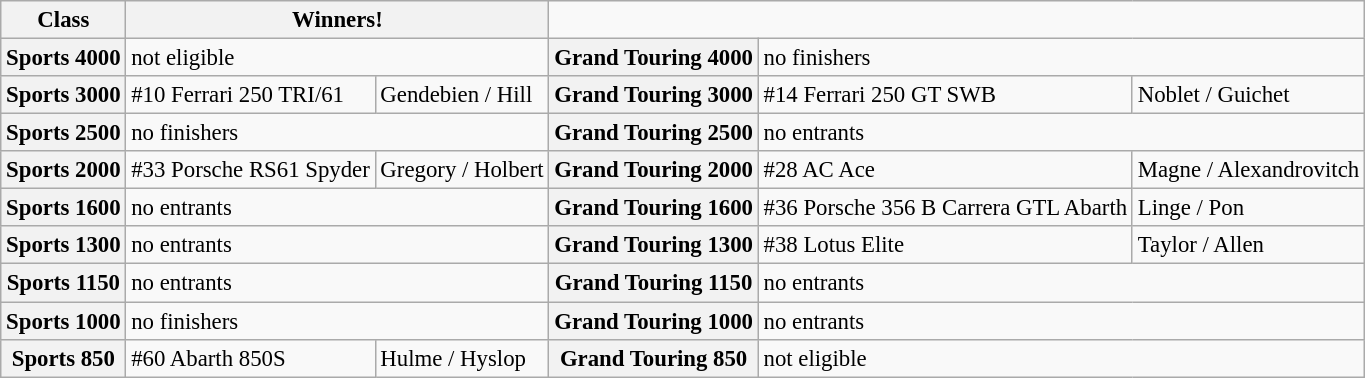<table class="wikitable" style="font-size: 95%">
<tr>
<th>Class</th>
<th colspan=2>Winners!</th>
</tr>
<tr>
<th>Sports 4000</th>
<td colspan=2>not eligible</td>
<th>Grand Touring 4000</th>
<td colspan=2>no finishers</td>
</tr>
<tr>
<th>Sports 3000</th>
<td>#10 Ferrari 250 TRI/61</td>
<td>Gendebien / Hill</td>
<th>Grand Touring 3000</th>
<td>#14 Ferrari 250 GT SWB</td>
<td>Noblet / Guichet</td>
</tr>
<tr>
<th>Sports 2500</th>
<td colspan=2>no finishers</td>
<th>Grand Touring 2500</th>
<td colspan=2>no entrants</td>
</tr>
<tr>
<th>Sports 2000</th>
<td>#33 Porsche RS61 Spyder</td>
<td>Gregory / Holbert</td>
<th>Grand Touring 2000</th>
<td>#28 AC Ace</td>
<td>Magne / Alexandrovitch</td>
</tr>
<tr>
<th>Sports 1600</th>
<td colspan=2>no entrants</td>
<th>Grand Touring 1600</th>
<td>#36 Porsche 356 B Carrera GTL Abarth</td>
<td>Linge / Pon</td>
</tr>
<tr>
<th>Sports 1300</th>
<td colspan=2>no entrants</td>
<th>Grand Touring 1300</th>
<td>#38 Lotus Elite</td>
<td>Taylor / Allen</td>
</tr>
<tr>
<th>Sports 1150</th>
<td colspan=2>no entrants</td>
<th>Grand Touring 1150</th>
<td colspan=2>no entrants</td>
</tr>
<tr>
<th>Sports 1000</th>
<td colspan=2>no finishers</td>
<th>Grand Touring 1000</th>
<td colspan=2>no entrants</td>
</tr>
<tr>
<th>Sports 850</th>
<td>#60 Abarth 850S</td>
<td>Hulme / Hyslop</td>
<th>Grand Touring 850</th>
<td colspan=2>not eligible</td>
</tr>
</table>
